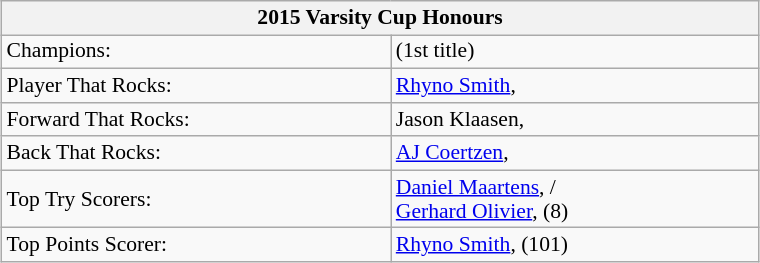<table class="wikitable" style="text-align:left; line-height:110%; font-size:90%; width:40%; margin:1em auto 1em auto;">
<tr>
<th colspan=2><strong>2015 Varsity Cup Honours</strong></th>
</tr>
<tr>
<td>Champions:</td>
<td> (1st title)</td>
</tr>
<tr>
<td>Player That Rocks:</td>
<td><a href='#'>Rhyno Smith</a>, </td>
</tr>
<tr>
<td>Forward That Rocks:</td>
<td>Jason Klaasen, </td>
</tr>
<tr>
<td>Back That Rocks:</td>
<td><a href='#'>AJ Coertzen</a>, </td>
</tr>
<tr>
<td>Top Try Scorers:</td>
<td><a href='#'>Daniel Maartens</a>,  / <br> <a href='#'>Gerhard Olivier</a>,  (8)</td>
</tr>
<tr>
<td>Top Points Scorer:</td>
<td><a href='#'>Rhyno Smith</a>,  (101)</td>
</tr>
</table>
